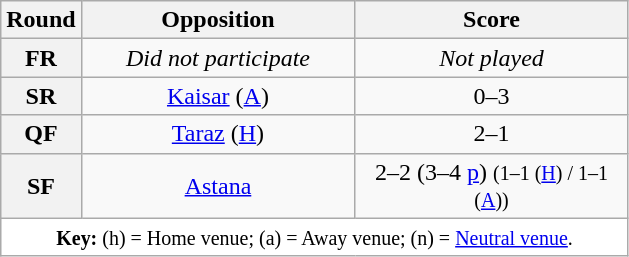<table class="wikitable plainrowheaders" style="text-align:center;margin:0">
<tr>
<th scope="col" style="width:35px">Round</th>
<th scope="col" style="width:175px">Opposition</th>
<th scope="col" style="width:175px">Score</th>
</tr>
<tr>
<th scope=row style="text-align:center">FR</th>
<td><em>Did not participate</em></td>
<td><em>Not played</em></td>
</tr>
<tr>
<th scope=row style="text-align:center">SR</th>
<td><a href='#'>Kaisar</a> (<a href='#'>A</a>)</td>
<td>0–3</td>
</tr>
<tr>
<th scope=row style="text-align:center">QF</th>
<td><a href='#'>Taraz</a> (<a href='#'>H</a>) <small></small></td>
<td>2–1</td>
</tr>
<tr>
<th scope=row style="text-align:center">SF</th>
<td><a href='#'>Astana</a></td>
<td>2–2 (3–4 <a href='#'>p</a>) <small>(1–1 (<a href='#'>H</a>) / 1–1  (<a href='#'>A</a>))</small></td>
</tr>
<tr>
<td colspan="3" style="background-color:white"><small><strong>Key:</strong> (h) = Home venue; (a) = Away venue; (n) = <a href='#'>Neutral venue</a>.</small></td>
</tr>
</table>
